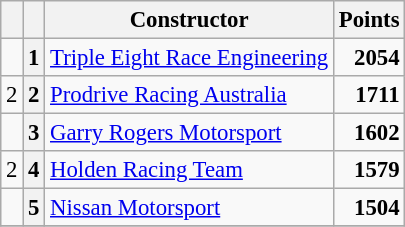<table class="wikitable" style="font-size: 95%;">
<tr>
<th></th>
<th></th>
<th>Constructor</th>
<th>Points</th>
</tr>
<tr>
<td align="left"></td>
<th>1</th>
<td><a href='#'>Triple Eight Race Engineering</a></td>
<td align="right"><strong>2054</strong></td>
</tr>
<tr>
<td align="left"> 2</td>
<th>2</th>
<td><a href='#'>Prodrive Racing Australia</a></td>
<td align="right"><strong>1711</strong></td>
</tr>
<tr>
<td align="left"></td>
<th>3</th>
<td><a href='#'>Garry Rogers Motorsport</a></td>
<td align="right"><strong>1602</strong></td>
</tr>
<tr>
<td align="left"> 2</td>
<th>4</th>
<td><a href='#'>Holden Racing Team</a></td>
<td align="right"><strong>1579</strong></td>
</tr>
<tr>
<td align="left"></td>
<th>5</th>
<td><a href='#'>Nissan Motorsport</a></td>
<td align="right"><strong>1504</strong></td>
</tr>
<tr>
</tr>
</table>
